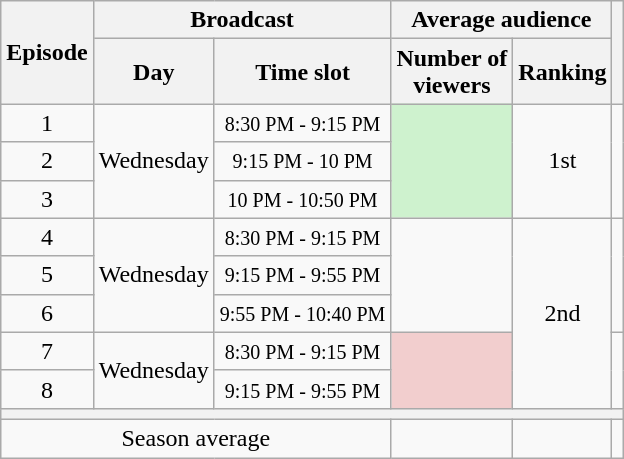<table class="wikitable center" style="text-align:center">
<tr>
<th rowspan="2">Episode</th>
<th colspan="2">Broadcast</th>
<th colspan="2">Average audience</th>
<th rowspan="2"></th>
</tr>
<tr>
<th>Day</th>
<th>Time slot</th>
<th>Number of<br>viewers</th>
<th>Ranking</th>
</tr>
<tr>
<td>1</td>
<td rowspan="3">Wednesday </td>
<td><small>8:30 PM - 9:15 PM</small></td>
<td rowspan="3" bgcolor="#CEF2CE"></td>
<td rowspan="3">1st</td>
<td rowspan="3"></td>
</tr>
<tr>
<td>2</td>
<td><small>9:15 PM - 10 PM</small></td>
</tr>
<tr>
<td>3</td>
<td><small>10 PM - 10:50 PM</small></td>
</tr>
<tr>
<td>4</td>
<td rowspan="3">Wednesday </td>
<td><small>8:30 PM - 9:15 PM</small></td>
<td rowspan="3"></td>
<td rowspan="5">2nd</td>
<td rowspan="3"></td>
</tr>
<tr>
<td>5</td>
<td><small>9:15 PM - 9:55 PM</small></td>
</tr>
<tr>
<td>6</td>
<td><small> 9:55 PM - 10:40 PM</small></td>
</tr>
<tr>
<td>7</td>
<td rowspan="2">Wednesday </td>
<td><small>8:30 PM - 9:15 PM</small></td>
<td rowspan="2" bgcolor="#F2CECE"></td>
<td rowspan="2"></td>
</tr>
<tr>
<td>8</td>
<td><small>9:15 PM - 9:55 PM</small></td>
</tr>
<tr>
<th colspan="6"></th>
</tr>
<tr>
<td colspan="3">Season average</td>
<td></td>
<td></td>
<td></td>
</tr>
</table>
